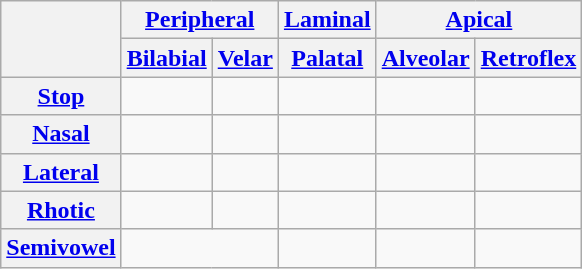<table class="wikitable" style="text-align: center;">
<tr>
<th rowspan="2"></th>
<th colspan="2"><a href='#'>Peripheral</a></th>
<th><a href='#'>Laminal</a></th>
<th colspan="2"><a href='#'>Apical</a></th>
</tr>
<tr>
<th><a href='#'>Bilabial</a></th>
<th><a href='#'>Velar</a></th>
<th><a href='#'>Palatal</a></th>
<th><a href='#'>Alveolar</a></th>
<th><a href='#'>Retroflex</a></th>
</tr>
<tr>
<th><a href='#'>Stop</a></th>
<td></td>
<td></td>
<td></td>
<td></td>
<td></td>
</tr>
<tr>
<th><a href='#'>Nasal</a></th>
<td></td>
<td></td>
<td></td>
<td></td>
<td></td>
</tr>
<tr>
<th><a href='#'>Lateral</a></th>
<td></td>
<td></td>
<td></td>
<td></td>
<td></td>
</tr>
<tr>
<th><a href='#'>Rhotic</a></th>
<td></td>
<td></td>
<td></td>
<td></td>
<td></td>
</tr>
<tr>
<th><a href='#'>Semivowel</a></th>
<td colspan="2"></td>
<td></td>
<td></td>
<td></td>
</tr>
</table>
